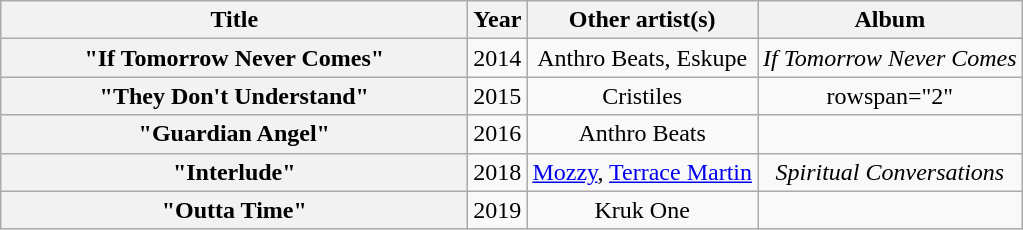<table class="wikitable plainrowheaders" style="text-align:center;">
<tr>
<th scope="col" style="width:19em;">Title</th>
<th scope="col">Year</th>
<th scope="col">Other artist(s)</th>
<th scope="col">Album</th>
</tr>
<tr>
<th scope="row">"If Tomorrow Never Comes"</th>
<td>2014</td>
<td>Anthro Beats, Eskupe</td>
<td><em>If Tomorrow Never Comes</em></td>
</tr>
<tr>
<th scope="row">"They Don't Understand"</th>
<td>2015</td>
<td>Cristiles</td>
<td>rowspan="2" </td>
</tr>
<tr>
<th scope="row">"Guardian Angel"</th>
<td>2016</td>
<td>Anthro Beats</td>
</tr>
<tr>
<th scope="row">"Interlude"</th>
<td>2018</td>
<td><a href='#'>Mozzy</a>, <a href='#'>Terrace Martin</a></td>
<td><em>Spiritual Conversations</em></td>
</tr>
<tr>
<th scope="row">"Outta Time"</th>
<td>2019</td>
<td>Kruk One</td>
<td></td>
</tr>
</table>
